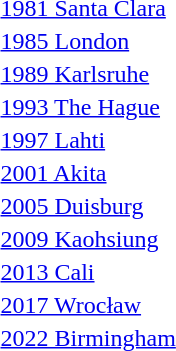<table>
<tr>
<td><a href='#'>1981 Santa Clara</a></td>
<td></td>
<td></td>
<td></td>
</tr>
<tr>
<td><a href='#'>1985 London</a></td>
<td></td>
<td></td>
<td></td>
</tr>
<tr>
<td><a href='#'>1989 Karlsruhe</a></td>
<td></td>
<td></td>
<td></td>
</tr>
<tr>
<td><a href='#'>1993 The Hague</a></td>
<td></td>
<td></td>
<td></td>
</tr>
<tr>
<td><a href='#'>1997 Lahti</a></td>
<td></td>
<td></td>
<td></td>
</tr>
<tr>
<td><a href='#'>2001 Akita</a></td>
<td></td>
<td></td>
<td></td>
</tr>
<tr>
<td><a href='#'>2005 Duisburg</a></td>
<td></td>
<td></td>
<td></td>
</tr>
<tr>
<td><a href='#'>2009 Kaohsiung</a></td>
<td></td>
<td></td>
<td><br></td>
</tr>
<tr>
<td><a href='#'>2013 Cali</a></td>
<td></td>
<td></td>
<td></td>
</tr>
<tr>
<td><a href='#'>2017 Wrocław</a></td>
<td></td>
<td></td>
<td></td>
</tr>
<tr>
<td><a href='#'>2022 Birmingham</a></td>
<td></td>
<td></td>
<td></td>
</tr>
</table>
